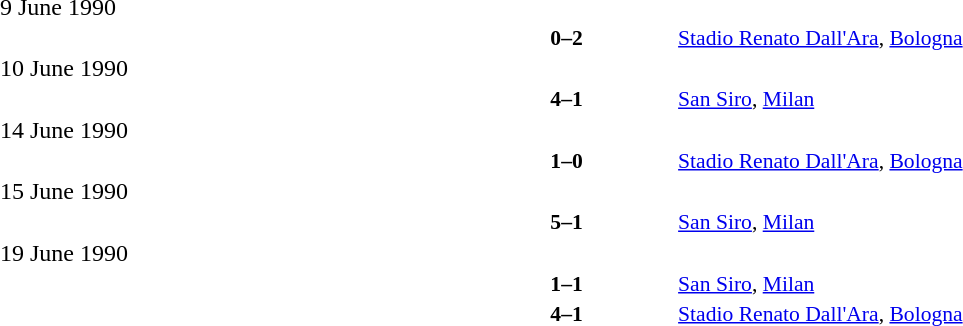<table style="width:100%" cellspacing="1">
<tr>
<th width=25%></th>
<th width=10%></th>
<th></th>
</tr>
<tr>
<td>9 June 1990</td>
</tr>
<tr style=font-size:90%>
<td align=right></td>
<td align=center><strong>0–2</strong></td>
<td></td>
<td><a href='#'>Stadio Renato Dall'Ara</a>, <a href='#'>Bologna</a></td>
</tr>
<tr>
<td>10 June 1990</td>
</tr>
<tr style=font-size:90%>
<td align=right></td>
<td align=center><strong>4–1</strong></td>
<td></td>
<td><a href='#'>San Siro</a>, <a href='#'>Milan</a></td>
</tr>
<tr>
<td>14 June 1990</td>
</tr>
<tr style=font-size:90%>
<td align=right></td>
<td align=center><strong>1–0</strong></td>
<td></td>
<td><a href='#'>Stadio Renato Dall'Ara</a>, <a href='#'>Bologna</a></td>
</tr>
<tr>
<td>15 June 1990</td>
</tr>
<tr style=font-size:90%>
<td align=right></td>
<td align=center><strong>5–1</strong></td>
<td></td>
<td><a href='#'>San Siro</a>, <a href='#'>Milan</a></td>
</tr>
<tr>
<td>19 June 1990</td>
</tr>
<tr style=font-size:90%>
<td align=right></td>
<td align=center><strong>1–1</strong></td>
<td></td>
<td><a href='#'>San Siro</a>, <a href='#'>Milan</a></td>
</tr>
<tr style=font-size:90%>
<td align=right></td>
<td align=center><strong>4–1</strong></td>
<td></td>
<td><a href='#'>Stadio Renato Dall'Ara</a>, <a href='#'>Bologna</a></td>
</tr>
</table>
